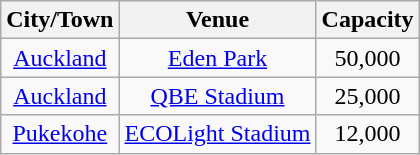<table class="wikitable sortable" style="text-align: center;">
<tr>
<th>City/Town</th>
<th>Venue</th>
<th>Capacity</th>
</tr>
<tr>
<td><a href='#'>Auckland</a></td>
<td><a href='#'>Eden Park</a></td>
<td>50,000</td>
</tr>
<tr>
<td><a href='#'>Auckland</a></td>
<td><a href='#'>QBE Stadium</a></td>
<td>25,000</td>
</tr>
<tr>
<td><a href='#'>Pukekohe</a></td>
<td><a href='#'>ECOLight Stadium</a></td>
<td>12,000</td>
</tr>
</table>
